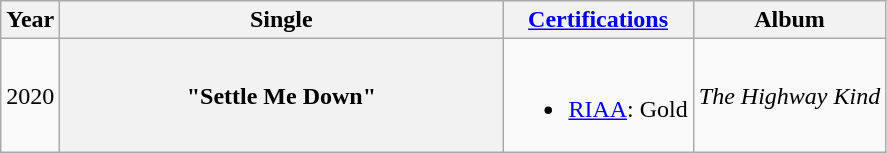<table class="wikitable plainrowheaders" style="text-align:center;">
<tr>
<th>Year</th>
<th style="width:18em;">Single</th>
<th><a href='#'>Certifications</a></th>
<th>Album</th>
</tr>
<tr>
<td>2020</td>
<th scope="row">"Settle Me Down"</th>
<td><br><ul><li><a href='#'>RIAA</a>: Gold</li></ul></td>
<td align="left"><em>The Highway Kind</em></td>
</tr>
</table>
